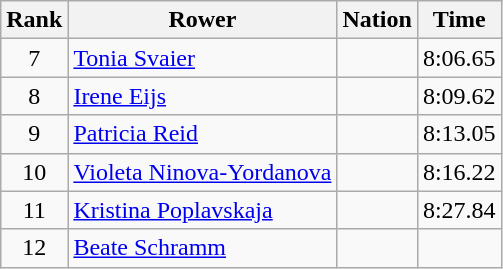<table class="wikitable sortable" style="text-align:center">
<tr>
<th>Rank</th>
<th>Rower</th>
<th>Nation</th>
<th>Time</th>
</tr>
<tr>
<td>7</td>
<td align=left data-sort-value="Svaier, Tonia"><a href='#'>Tonia Svaier</a></td>
<td align=left></td>
<td>8:06.65</td>
</tr>
<tr>
<td>8</td>
<td align=left data-sort-value="Eijs, Irene"><a href='#'>Irene Eijs</a></td>
<td align=left></td>
<td>8:09.62</td>
</tr>
<tr>
<td>9</td>
<td align=left data-sort-value="Reid, Patricia"><a href='#'>Patricia Reid</a></td>
<td align=left></td>
<td>8:13.05</td>
</tr>
<tr>
<td>10</td>
<td align=left data-sort-value="Ninova-Yordanova, Violeta"><a href='#'>Violeta Ninova-Yordanova</a></td>
<td align=left></td>
<td>8:16.22</td>
</tr>
<tr>
<td>11</td>
<td align=left data-sort-value="Poplavskaja, Kristina"><a href='#'>Kristina Poplavskaja</a></td>
<td align=left></td>
<td>8:27.84</td>
</tr>
<tr>
<td>12</td>
<td align=left data-sort-value="Schramm, Beate"><a href='#'>Beate Schramm</a></td>
<td align=left></td>
<td></td>
</tr>
</table>
